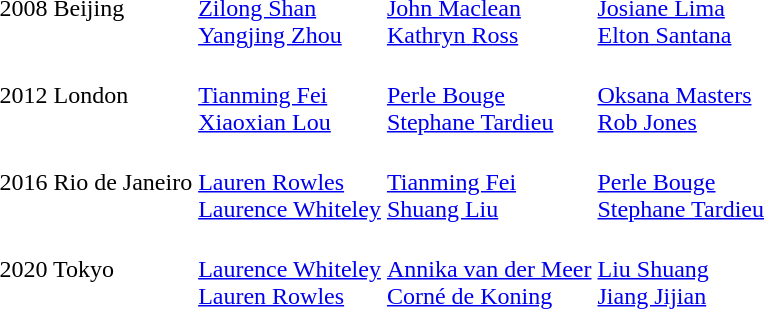<table>
<tr>
<td>2008 Beijing <br></td>
<td><br><a href='#'>Zilong Shan</a><br><a href='#'>Yangjing Zhou</a></td>
<td><br><a href='#'>John Maclean</a><br><a href='#'>Kathryn Ross</a></td>
<td><br><a href='#'>Josiane Lima</a><br><a href='#'>Elton Santana</a></td>
</tr>
<tr>
<td>2012 London <br></td>
<td><br><a href='#'>Tianming Fei</a><br><a href='#'>Xiaoxian Lou</a></td>
<td><br><a href='#'>Perle Bouge</a><br><a href='#'>Stephane Tardieu</a></td>
<td><br><a href='#'>Oksana Masters</a><br><a href='#'>Rob Jones</a></td>
</tr>
<tr>
<td>2016 Rio de Janeiro <br></td>
<td><br><a href='#'>Lauren Rowles</a><br><a href='#'>Laurence Whiteley</a></td>
<td><br><a href='#'>Tianming Fei</a><br><a href='#'>Shuang Liu</a></td>
<td><br><a href='#'>Perle Bouge</a><br><a href='#'>Stephane Tardieu</a></td>
</tr>
<tr>
<td>2020 Tokyo<br></td>
<td><br><a href='#'>Laurence Whiteley</a><br><a href='#'>Lauren Rowles</a></td>
<td nowrap><br><a href='#'>Annika van der Meer</a><br><a href='#'>Corné de Koning</a></td>
<td><br><a href='#'>Liu Shuang</a><br><a href='#'>Jiang Jijian</a></td>
</tr>
</table>
